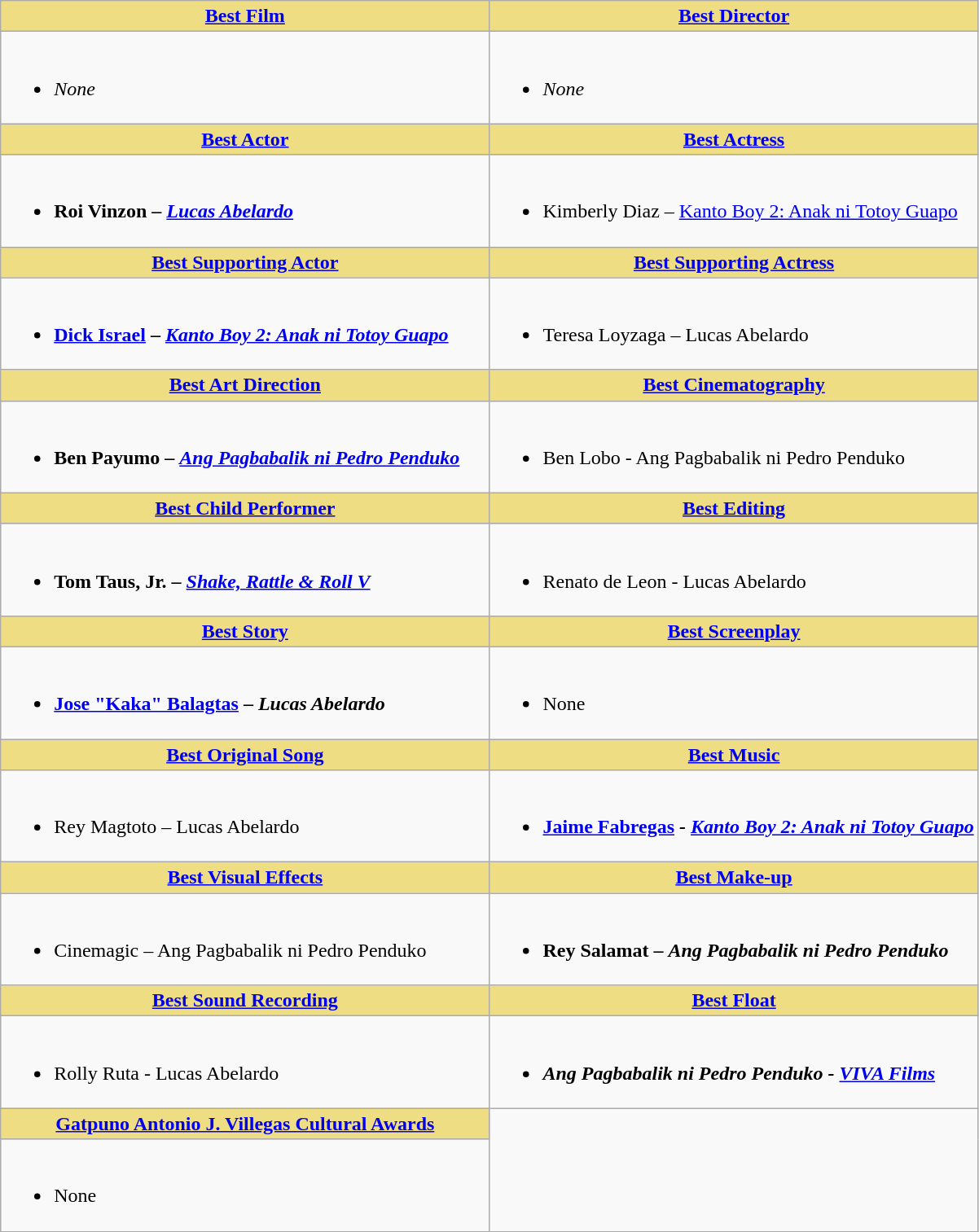<table class=wikitable>
<tr>
<th style="background:#EEDD82; width:50%"><a href='#'>Best Film</a></th>
<th style="background:#EEDD82; width:50%"><a href='#'>Best Director</a></th>
</tr>
<tr>
<td valign="top"><br><ul><li><em>None</em></li></ul></td>
<td valign="top"><br><ul><li><em>None</em></li></ul></td>
</tr>
<tr>
<th style="background:#EEDD82; width:50%"><a href='#'>Best Actor</a></th>
<th style="background:#EEDD82; width:50%"><a href='#'>Best Actress</a></th>
</tr>
<tr>
<td valign="top"><br><ul><li><strong>Roi Vinzon – <em><a href='#'>Lucas Abelardo</a><strong><em></li></ul></td>
<td valign="top"><br><ul><li></strong>Kimberly Diaz – </em><a href='#'>Kanto Boy 2: Anak ni Totoy Guapo</a></em></strong></li></ul></td>
</tr>
<tr>
<th style="background:#EEDD82; width:50%"><a href='#'>Best Supporting Actor</a></th>
<th style="background:#EEDD82; width:50%"><a href='#'>Best Supporting Actress</a></th>
</tr>
<tr>
<td valign="top"><br><ul><li><strong><a href='#'>Dick Israel</a> – <em><a href='#'>Kanto Boy 2: Anak ni Totoy Guapo</a><strong><em></li></ul></td>
<td valign="top"><br><ul><li></strong>Teresa Loyzaga – </em>Lucas Abelardo</em></strong></li></ul></td>
</tr>
<tr>
<th style="background:#EEDD82; width:50%"><a href='#'>Best Art Direction</a></th>
<th style="background:#EEDD82; width:50%"><a href='#'>Best Cinematography</a></th>
</tr>
<tr>
<td valign="top"><br><ul><li><strong>Ben Payumo – <em><a href='#'>Ang Pagbabalik ni Pedro Penduko</a><strong><em></li></ul></td>
<td valign="top"><br><ul><li></strong>Ben Lobo - </em>Ang Pagbabalik ni Pedro Penduko</em></strong></li></ul></td>
</tr>
<tr>
<th style="background:#EEDD82; width:50%"><a href='#'>Best Child Performer</a></th>
<th style="background:#EEDD82; width:50%"><a href='#'>Best Editing</a></th>
</tr>
<tr>
<td valign="top"><br><ul><li><strong>Tom Taus, Jr. – <em><a href='#'>Shake, Rattle & Roll V</a><strong><em></li></ul></td>
<td valign="top"><br><ul><li></strong>Renato de Leon - </em>Lucas Abelardo</em></strong></li></ul></td>
</tr>
<tr>
<th style="background:#EEDD82; width:50%"><a href='#'>Best Story</a></th>
<th style="background:#EEDD82; width:50%"><a href='#'>Best Screenplay</a></th>
</tr>
<tr>
<td valign="top"><br><ul><li><strong><a href='#'>Jose "Kaka" Balagtas</a> – <em>Lucas Abelardo<strong><em></li></ul></td>
<td valign="top"><br><ul><li></em>None<em></li></ul></td>
</tr>
<tr>
<th style="background:#EEDD82; width:50%"><a href='#'>Best Original Song</a></th>
<th style="background:#EEDD82; width:50%"><a href='#'>Best Music</a></th>
</tr>
<tr>
<td valign="top"><br><ul><li></strong>Rey Magtoto – </em>Lucas Abelardo</em></strong></li></ul></td>
<td valign="top"><br><ul><li><strong><a href='#'>Jaime Fabregas</a><em> - <a href='#'>Kanto Boy 2: Anak ni Totoy Guapo</a><strong><em></li></ul></td>
</tr>
<tr>
<th style="background:#EEDD82; width:50%"><a href='#'>Best Visual Effects</a></th>
<th style="background:#EEDD82; width:50%"><a href='#'>Best Make-up</a></th>
</tr>
<tr>
<td valign="top"><br><ul><li></strong>Cinemagic – </em>Ang Pagbabalik ni Pedro Penduko</em></strong></li></ul></td>
<td valign="top"><br><ul><li><strong>Rey Salamat – <em>Ang Pagbabalik ni Pedro Penduko<strong><em></li></ul></td>
</tr>
<tr>
<th style="background:#EEDD82; width:50%"><a href='#'>Best Sound Recording</a></th>
<th style="background:#EEDD82; width:50%"><a href='#'>Best Float</a></th>
</tr>
<tr>
<td valign="top"><br><ul><li></strong>Rolly Ruta - </em>Lucas Abelardo</em></strong></li></ul></td>
<td valign="top"><br><ul><li><strong><em>Ang Pagbabalik ni Pedro Penduko<em> - <a href='#'>VIVA Films</a><strong></li></ul></td>
</tr>
<tr>
<th style="background:#EEDD82; width:50%"><a href='#'>Gatpuno Antonio J. Villegas Cultural Awards</a></th>
</tr>
<tr>
<td valign="top"><br><ul><li></em>None<em></li></ul></td>
</tr>
</table>
